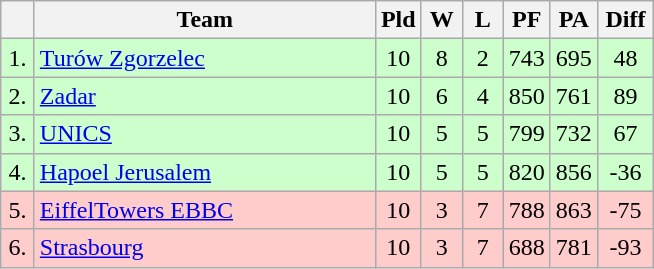<table class=wikitable style="text-align:center">
<tr>
<th width=15></th>
<th width=220>Team</th>
<th width=20>Pld</th>
<th width=20>W</th>
<th width=20>L</th>
<th width=20>PF</th>
<th width=20>PA</th>
<th width=30>Diff</th>
</tr>
<tr style="background: #ccffcc;">
<td>1.</td>
<td align=left> <a href='#'>Turów Zgorzelec</a></td>
<td>10</td>
<td>8</td>
<td>2</td>
<td>743</td>
<td>695</td>
<td>48</td>
</tr>
<tr style="background: #ccffcc;">
<td>2.</td>
<td align=left> <a href='#'>Zadar</a></td>
<td>10</td>
<td>6</td>
<td>4</td>
<td>850</td>
<td>761</td>
<td>89</td>
</tr>
<tr style="background: #ccffcc;">
<td>3.</td>
<td align=left> <a href='#'>UNICS</a></td>
<td>10</td>
<td>5</td>
<td>5</td>
<td>799</td>
<td>732</td>
<td>67</td>
</tr>
<tr style="background: #ccffcc;">
<td>4.</td>
<td align=left> <a href='#'>Hapoel Jerusalem</a></td>
<td>10</td>
<td>5</td>
<td>5</td>
<td>820</td>
<td>856</td>
<td>-36</td>
</tr>
<tr style="background: #ffcccc;">
<td>5.</td>
<td align=left> <a href='#'>EiffelTowers EBBC</a></td>
<td>10</td>
<td>3</td>
<td>7</td>
<td>788</td>
<td>863</td>
<td>-75</td>
</tr>
<tr style="background: #ffcccc;">
<td>6.</td>
<td align=left> <a href='#'>Strasbourg</a></td>
<td>10</td>
<td>3</td>
<td>7</td>
<td>688</td>
<td>781</td>
<td>-93</td>
</tr>
</table>
